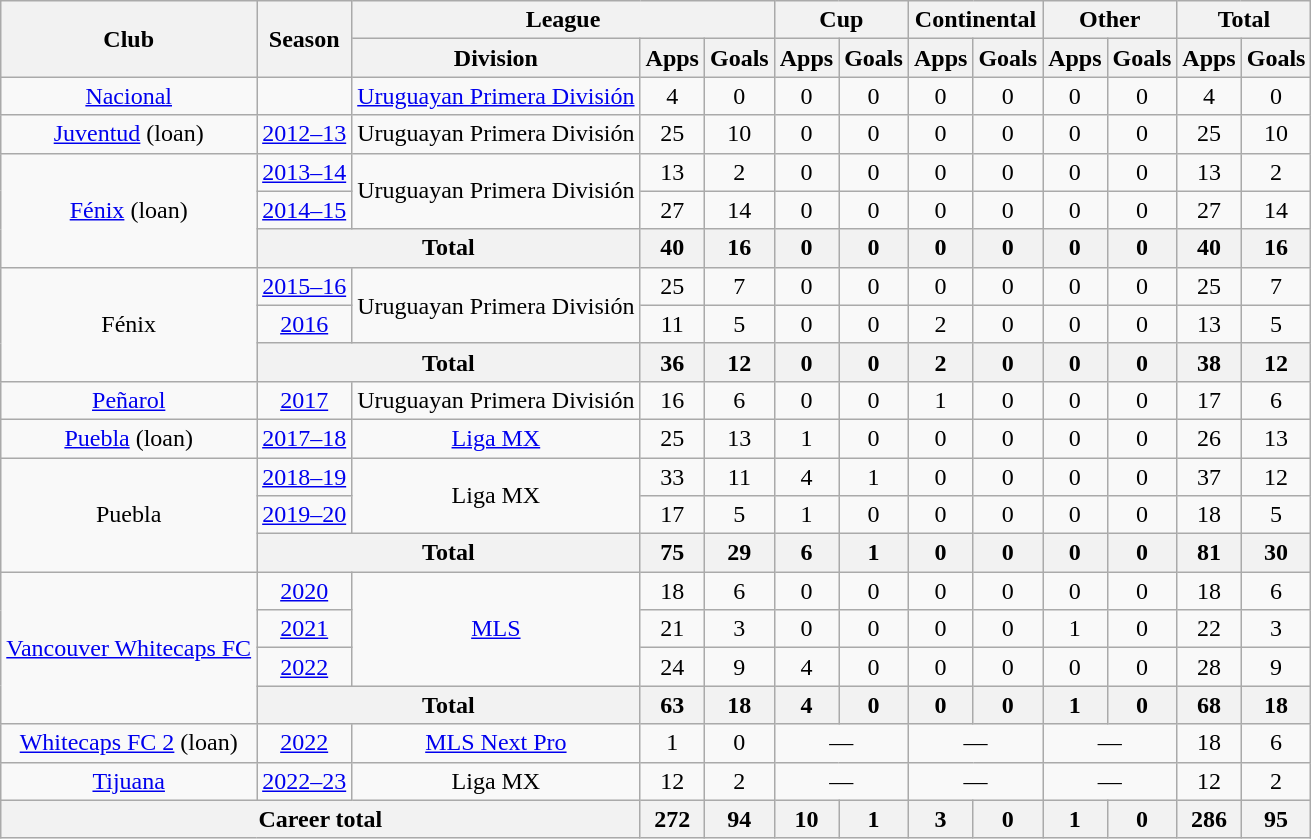<table class="wikitable" style="text-align:center">
<tr>
<th rowspan="2">Club</th>
<th rowspan="2">Season</th>
<th colspan="3">League</th>
<th colspan="2">Cup</th>
<th colspan="2">Continental</th>
<th colspan="2">Other</th>
<th colspan="2">Total</th>
</tr>
<tr>
<th>Division</th>
<th>Apps</th>
<th>Goals</th>
<th>Apps</th>
<th>Goals</th>
<th>Apps</th>
<th>Goals</th>
<th>Apps</th>
<th>Goals</th>
<th>Apps</th>
<th>Goals</th>
</tr>
<tr>
<td><a href='#'>Nacional</a></td>
<td></td>
<td><a href='#'>Uruguayan Primera División</a></td>
<td>4</td>
<td>0</td>
<td>0</td>
<td>0</td>
<td>0</td>
<td>0</td>
<td>0</td>
<td>0</td>
<td>4</td>
<td>0</td>
</tr>
<tr>
<td><a href='#'>Juventud</a> (loan)</td>
<td><a href='#'>2012–13</a></td>
<td>Uruguayan Primera División</td>
<td>25</td>
<td>10</td>
<td>0</td>
<td>0</td>
<td>0</td>
<td>0</td>
<td>0</td>
<td>0</td>
<td>25</td>
<td>10</td>
</tr>
<tr>
<td rowspan="3"><a href='#'>Fénix</a> (loan)</td>
<td><a href='#'>2013–14</a></td>
<td rowspan="2">Uruguayan Primera División</td>
<td>13</td>
<td>2</td>
<td>0</td>
<td>0</td>
<td>0</td>
<td>0</td>
<td>0</td>
<td>0</td>
<td>13</td>
<td>2</td>
</tr>
<tr>
<td><a href='#'>2014–15</a></td>
<td>27</td>
<td>14</td>
<td>0</td>
<td>0</td>
<td>0</td>
<td>0</td>
<td>0</td>
<td>0</td>
<td>27</td>
<td>14</td>
</tr>
<tr>
<th colspan="2">Total</th>
<th>40</th>
<th>16</th>
<th>0</th>
<th>0</th>
<th>0</th>
<th>0</th>
<th>0</th>
<th>0</th>
<th>40</th>
<th>16</th>
</tr>
<tr>
<td rowspan="3">Fénix</td>
<td><a href='#'>2015–16</a></td>
<td rowspan="2">Uruguayan Primera División</td>
<td>25</td>
<td>7</td>
<td>0</td>
<td>0</td>
<td>0</td>
<td>0</td>
<td>0</td>
<td>0</td>
<td>25</td>
<td>7</td>
</tr>
<tr>
<td><a href='#'>2016</a></td>
<td>11</td>
<td>5</td>
<td>0</td>
<td>0</td>
<td>2</td>
<td>0</td>
<td>0</td>
<td>0</td>
<td>13</td>
<td>5</td>
</tr>
<tr>
<th colspan="2">Total</th>
<th>36</th>
<th>12</th>
<th>0</th>
<th>0</th>
<th>2</th>
<th>0</th>
<th>0</th>
<th>0</th>
<th>38</th>
<th>12</th>
</tr>
<tr>
<td><a href='#'>Peñarol</a></td>
<td><a href='#'>2017</a></td>
<td>Uruguayan Primera División</td>
<td>16</td>
<td>6</td>
<td>0</td>
<td>0</td>
<td>1</td>
<td>0</td>
<td>0</td>
<td>0</td>
<td>17</td>
<td>6</td>
</tr>
<tr>
<td><a href='#'>Puebla</a> (loan)</td>
<td><a href='#'>2017–18</a></td>
<td><a href='#'>Liga MX</a></td>
<td>25</td>
<td>13</td>
<td>1</td>
<td>0</td>
<td>0</td>
<td>0</td>
<td>0</td>
<td>0</td>
<td>26</td>
<td>13</td>
</tr>
<tr>
<td rowspan="3">Puebla</td>
<td><a href='#'>2018–19</a></td>
<td rowspan="2">Liga MX</td>
<td>33</td>
<td>11</td>
<td>4</td>
<td>1</td>
<td>0</td>
<td>0</td>
<td>0</td>
<td>0</td>
<td>37</td>
<td>12</td>
</tr>
<tr>
<td><a href='#'>2019–20</a></td>
<td>17</td>
<td>5</td>
<td>1</td>
<td>0</td>
<td>0</td>
<td>0</td>
<td>0</td>
<td>0</td>
<td>18</td>
<td>5</td>
</tr>
<tr>
<th colspan="2">Total</th>
<th>75</th>
<th>29</th>
<th>6</th>
<th>1</th>
<th>0</th>
<th>0</th>
<th>0</th>
<th>0</th>
<th>81</th>
<th>30</th>
</tr>
<tr>
<td rowspan="4"><a href='#'>Vancouver Whitecaps FC</a></td>
<td><a href='#'>2020</a></td>
<td rowspan="3"><a href='#'>MLS</a></td>
<td>18</td>
<td>6</td>
<td>0</td>
<td>0</td>
<td>0</td>
<td>0</td>
<td>0</td>
<td>0</td>
<td>18</td>
<td>6</td>
</tr>
<tr>
<td><a href='#'>2021</a></td>
<td>21</td>
<td>3</td>
<td>0</td>
<td>0</td>
<td>0</td>
<td>0</td>
<td>1</td>
<td>0</td>
<td>22</td>
<td>3</td>
</tr>
<tr>
<td><a href='#'>2022</a></td>
<td>24</td>
<td>9</td>
<td>4</td>
<td>0</td>
<td>0</td>
<td>0</td>
<td>0</td>
<td>0</td>
<td>28</td>
<td>9</td>
</tr>
<tr>
<th colspan="2">Total</th>
<th>63</th>
<th>18</th>
<th>4</th>
<th>0</th>
<th>0</th>
<th>0</th>
<th>1</th>
<th>0</th>
<th>68</th>
<th>18</th>
</tr>
<tr>
<td><a href='#'>Whitecaps FC 2</a> (loan)</td>
<td><a href='#'>2022</a></td>
<td><a href='#'>MLS Next Pro</a></td>
<td>1</td>
<td>0</td>
<td colspan="2">—</td>
<td colspan="2">—</td>
<td colspan="2">—</td>
<td>18</td>
<td>6</td>
</tr>
<tr>
<td><a href='#'>Tijuana</a></td>
<td><a href='#'>2022–23</a></td>
<td>Liga MX</td>
<td>12</td>
<td>2</td>
<td colspan="2">—</td>
<td colspan="2">—</td>
<td colspan="2">—</td>
<td>12</td>
<td>2</td>
</tr>
<tr>
<th colspan="3">Career total</th>
<th>272</th>
<th>94</th>
<th>10</th>
<th>1</th>
<th>3</th>
<th>0</th>
<th>1</th>
<th>0</th>
<th>286</th>
<th>95</th>
</tr>
</table>
